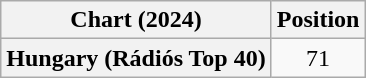<table class="wikitable plainrowheaders" style="text-align:center">
<tr>
<th scope="col">Chart (2024)</th>
<th scope="col">Position</th>
</tr>
<tr>
<th scope="row">Hungary (Rádiós Top 40)</th>
<td>71</td>
</tr>
</table>
